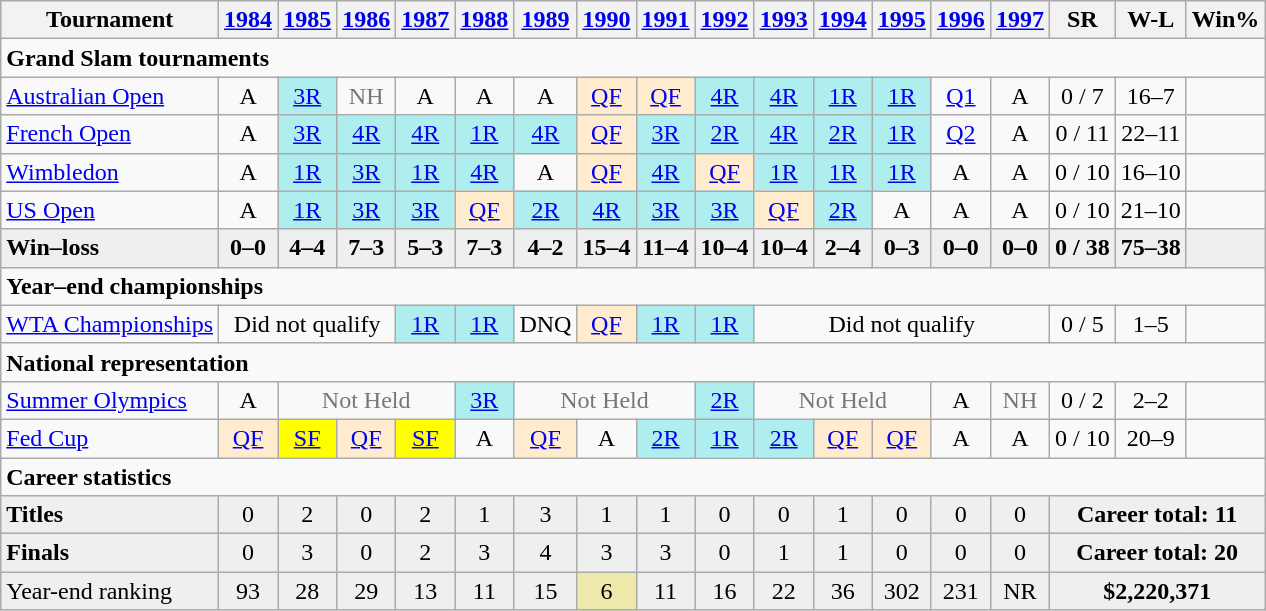<table class="nowrap wikitable" style="text-align:center;">
<tr>
<th>Tournament</th>
<th><a href='#'>1984</a></th>
<th><a href='#'>1985</a></th>
<th><a href='#'>1986</a></th>
<th><a href='#'>1987</a></th>
<th><a href='#'>1988</a></th>
<th><a href='#'>1989</a></th>
<th><a href='#'>1990</a></th>
<th><a href='#'>1991</a></th>
<th><a href='#'>1992</a></th>
<th><a href='#'>1993</a></th>
<th><a href='#'>1994</a></th>
<th><a href='#'>1995</a></th>
<th><a href='#'>1996</a></th>
<th><a href='#'>1997</a></th>
<th>SR</th>
<th>W-L</th>
<th>Win%</th>
</tr>
<tr>
<td colspan=18 align=left><strong>Grand Slam tournaments</strong></td>
</tr>
<tr>
<td align="left"><a href='#'>Australian Open</a></td>
<td>A</td>
<td style="background:#afeeee;"><a href='#'>3R</a></td>
<td style="color:#767676;">NH</td>
<td>A</td>
<td>A</td>
<td>A</td>
<td style="background:#ffebcd;"><a href='#'>QF</a></td>
<td style="background:#ffebcd;"><a href='#'>QF</a></td>
<td style="background:#afeeee;"><a href='#'>4R</a></td>
<td style="background:#afeeee;"><a href='#'>4R</a></td>
<td style="background:#afeeee;"><a href='#'>1R</a></td>
<td style="background:#afeeee;"><a href='#'>1R</a></td>
<td align="center"><a href='#'>Q1</a></td>
<td>A</td>
<td>0 / 7</td>
<td>16–7</td>
<td></td>
</tr>
<tr>
<td align="left"><a href='#'>French Open</a></td>
<td>A</td>
<td style="background:#afeeee;"><a href='#'>3R</a></td>
<td style="background:#afeeee;"><a href='#'>4R</a></td>
<td style="background:#afeeee;"><a href='#'>4R</a></td>
<td style="background:#afeeee;"><a href='#'>1R</a></td>
<td style="background:#afeeee;"><a href='#'>4R</a></td>
<td style="background:#ffebcd;"><a href='#'>QF</a></td>
<td style="background:#afeeee;"><a href='#'>3R</a></td>
<td style="background:#afeeee;"><a href='#'>2R</a></td>
<td style="background:#afeeee;"><a href='#'>4R</a></td>
<td style="background:#afeeee;"><a href='#'>2R</a></td>
<td style="background:#afeeee;"><a href='#'>1R</a></td>
<td align="center"><a href='#'>Q2</a></td>
<td>A</td>
<td>0 / 11</td>
<td>22–11</td>
<td></td>
</tr>
<tr>
<td align="left"><a href='#'>Wimbledon</a></td>
<td>A</td>
<td style="background:#afeeee;"><a href='#'>1R</a></td>
<td style="background:#afeeee;"><a href='#'>3R</a></td>
<td style="background:#afeeee;"><a href='#'>1R</a></td>
<td style="background:#afeeee;"><a href='#'>4R</a></td>
<td>A</td>
<td style="background:#ffebcd;"><a href='#'>QF</a></td>
<td style="background:#afeeee;"><a href='#'>4R</a></td>
<td style="background:#ffebcd;"><a href='#'>QF</a></td>
<td style="background:#afeeee;"><a href='#'>1R</a></td>
<td style="background:#afeeee;"><a href='#'>1R</a></td>
<td style="background:#afeeee;"><a href='#'>1R</a></td>
<td>A</td>
<td>A</td>
<td>0 / 10</td>
<td>16–10</td>
<td></td>
</tr>
<tr>
<td align="left"><a href='#'>US Open</a></td>
<td>A</td>
<td style="background:#afeeee;"><a href='#'>1R</a></td>
<td style="background:#afeeee;"><a href='#'>3R</a></td>
<td style="background:#afeeee;"><a href='#'>3R</a></td>
<td style="background:#ffebcd;"><a href='#'>QF</a></td>
<td style="background:#afeeee;"><a href='#'>2R</a></td>
<td style="background:#afeeee;"><a href='#'>4R</a></td>
<td style="background:#afeeee;"><a href='#'>3R</a></td>
<td style="background:#afeeee;"><a href='#'>3R</a></td>
<td style="background:#ffebcd;"><a href='#'>QF</a></td>
<td style="background:#afeeee;"><a href='#'>2R</a></td>
<td>A</td>
<td>A</td>
<td>A</td>
<td>0 / 10</td>
<td>21–10</td>
<td></td>
</tr>
<tr style="background:#efefef; font-weight:bold;">
<td style="text-align:left">Win–loss</td>
<td>0–0</td>
<td>4–4</td>
<td>7–3</td>
<td>5–3</td>
<td>7–3</td>
<td>4–2</td>
<td>15–4</td>
<td>11–4</td>
<td>10–4</td>
<td>10–4</td>
<td>2–4</td>
<td>0–3</td>
<td>0–0</td>
<td>0–0</td>
<td>0 / 38</td>
<td>75–38</td>
<td></td>
</tr>
<tr>
<td colspan=18 align=left><strong>Year–end championships</strong></td>
</tr>
<tr>
<td align="left"><a href='#'>WTA Championships</a></td>
<td colspan="3">Did not qualify</td>
<td style="background:#afeeee;"><a href='#'>1R</a></td>
<td style="background:#afeeee;"><a href='#'>1R</a></td>
<td>DNQ</td>
<td style="background:#ffebcd;"><a href='#'>QF</a></td>
<td style="background:#afeeee;"><a href='#'>1R</a></td>
<td style="background:#afeeee;"><a href='#'>1R</a></td>
<td colspan="5">Did not qualify</td>
<td>0 / 5</td>
<td>1–5</td>
<td></td>
</tr>
<tr>
<td colspan=18 align=left><strong>National representation</strong></td>
</tr>
<tr>
<td align="left"><a href='#'>Summer Olympics</a></td>
<td>A</td>
<td colspan="3" style="color:#767676">Not Held</td>
<td style="background:#afeeee;"><a href='#'>3R</a></td>
<td colspan="3" style="color:#767676">Not Held</td>
<td style="background:#afeeee;"><a href='#'>2R</a></td>
<td colspan="3" style="color:#767676">Not Held</td>
<td>A</td>
<td style="color:#767676">NH</td>
<td>0 / 2</td>
<td>2–2</td>
<td></td>
</tr>
<tr>
<td align="left"><a href='#'>Fed Cup</a></td>
<td style="background:#ffebcd;"><a href='#'>QF</a></td>
<td style="background:yellow;"><a href='#'>SF</a></td>
<td style="background:#ffebcd;"><a href='#'>QF</a></td>
<td style="background:yellow;"><a href='#'>SF</a></td>
<td>A</td>
<td style="background:#ffebcd;"><a href='#'>QF</a></td>
<td>A</td>
<td style="background:#afeeee;"><a href='#'>2R</a></td>
<td style="background:#afeeee;"><a href='#'>1R</a></td>
<td style="background:#afeeee;"><a href='#'>2R</a></td>
<td style="background:#ffebcd;"><a href='#'>QF</a></td>
<td style="background:#ffebcd;"><a href='#'>QF</a></td>
<td>A</td>
<td>A</td>
<td>0 / 10</td>
<td>20–9</td>
<td></td>
</tr>
<tr>
<td colspan=18 align=left><strong>Career statistics</strong></td>
</tr>
<tr bgcolor=efefef>
<td align=left><strong>Titles</strong></td>
<td align="center">0</td>
<td align="center">2</td>
<td align="center">0</td>
<td align="center">2</td>
<td align="center">1</td>
<td align="center">3</td>
<td align="center">1</td>
<td align="center">1</td>
<td align="center">0</td>
<td align="center">0</td>
<td align="center">1</td>
<td align="center">0</td>
<td align="center">0</td>
<td align="center">0</td>
<td colspan="3"><strong>Career total: 11</strong></td>
</tr>
<tr bgcolor=efefef>
<td align=left><strong>Finals</strong></td>
<td align="center">0</td>
<td align="center">3</td>
<td align="center">0</td>
<td align="center">2</td>
<td align="center">3</td>
<td align="center">4</td>
<td align="center">3</td>
<td align="center">3</td>
<td align="center">0</td>
<td align="center">1</td>
<td align="center">1</td>
<td align="center">0</td>
<td align="center">0</td>
<td align="center">0</td>
<td colspan="3"><strong>Career total: 20</strong></td>
</tr>
<tr bgcolor=efefef>
<td align=left>Year-end ranking</td>
<td align="center">93</td>
<td align="center">28</td>
<td align="center">29</td>
<td align="center">13</td>
<td align="center">11</td>
<td align="center">15</td>
<td align="center" bgcolor=EEE8AA>6</td>
<td align="center">11</td>
<td align="center">16</td>
<td align="center">22</td>
<td align="center">36</td>
<td align="center">302</td>
<td align="center">231</td>
<td align="center">NR</td>
<td colspan="3"><strong>$2,220,371</strong></td>
</tr>
</table>
